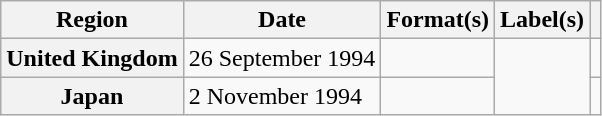<table class="wikitable plainrowheaders">
<tr>
<th scope="col">Region</th>
<th scope="col">Date</th>
<th scope="col">Format(s)</th>
<th scope="col">Label(s)</th>
<th scope="col"></th>
</tr>
<tr>
<th scope="row">United Kingdom</th>
<td>26 September 1994</td>
<td></td>
<td rowspan="2"></td>
<td align="center"></td>
</tr>
<tr>
<th scope="row">Japan</th>
<td>2 November 1994</td>
<td></td>
<td align="center"></td>
</tr>
</table>
